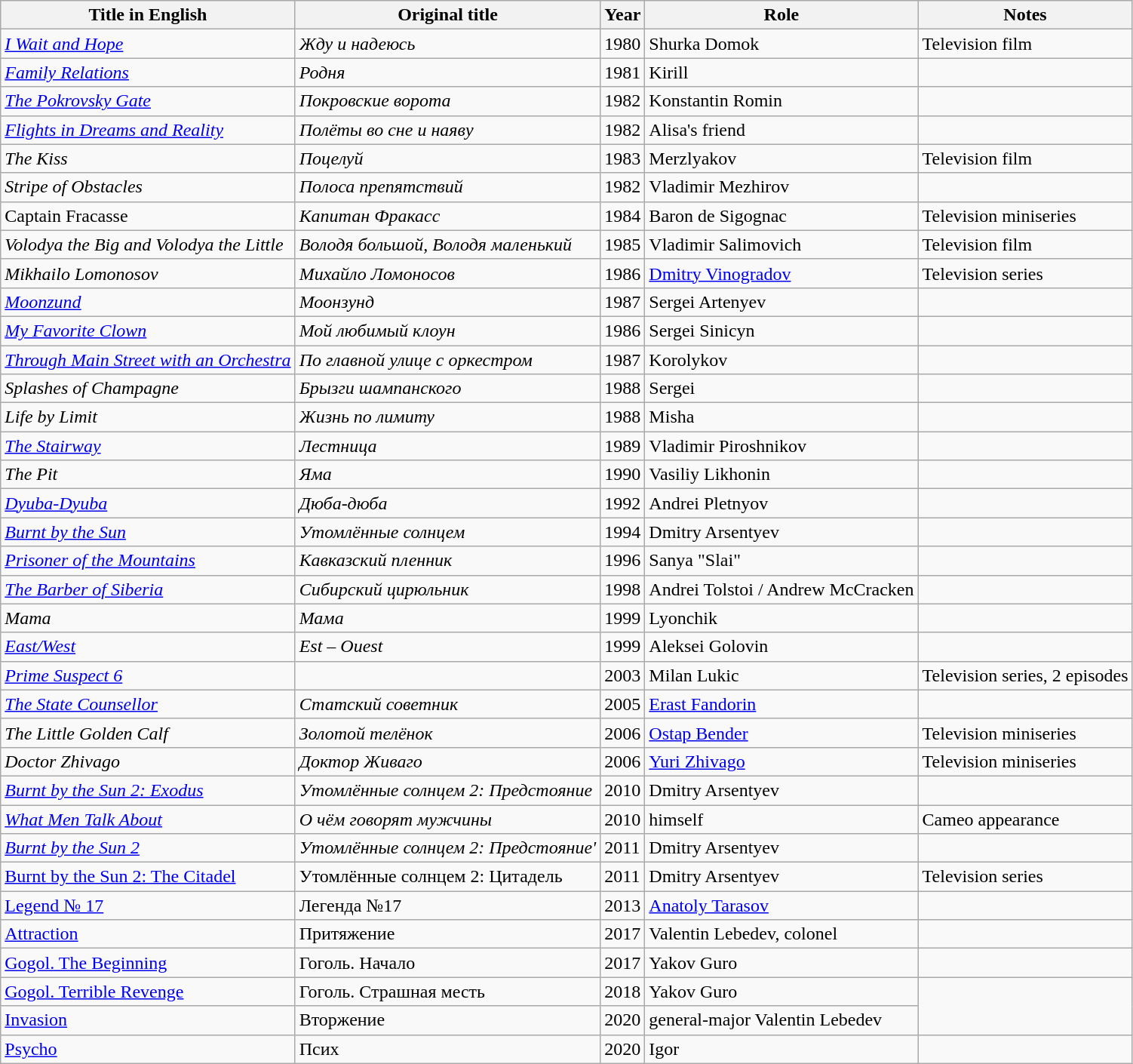<table class="wikitable sortable">
<tr>
<th>Title in English</th>
<th>Original title</th>
<th>Year</th>
<th>Role</th>
<th>Notes</th>
</tr>
<tr>
<td><em><a href='#'>I Wait and Hope</a></em></td>
<td><em>Жду и надеюсь</em></td>
<td>1980</td>
<td>Shurka Domok</td>
<td>Television film</td>
</tr>
<tr>
<td><em><a href='#'>Family Relations</a></em></td>
<td><em>Родня</em></td>
<td>1981</td>
<td>Kirill</td>
<td></td>
</tr>
<tr>
<td><em><a href='#'>The Pokrovsky Gate</a></em></td>
<td><em>Покровские ворота</em></td>
<td>1982</td>
<td>Konstantin Romin</td>
<td></td>
</tr>
<tr>
<td><em><a href='#'>Flights in Dreams and Reality</a></em></td>
<td><em>Полёты во сне и наяву</em></td>
<td>1982</td>
<td>Alisa's friend</td>
<td></td>
</tr>
<tr>
<td><em>The Kiss</em></td>
<td><em>Поцелуй</em></td>
<td>1983</td>
<td>Merzlyakov</td>
<td>Television film</td>
</tr>
<tr>
<td><em>Stripe of Obstacles</em></td>
<td><em>Полоса препятствий</em></td>
<td>1982</td>
<td>Vladimir Mezhirov</td>
<td></td>
</tr>
<tr>
<td>Captain Fracasse</td>
<td><em>Капитан Фракасс</em></td>
<td>1984</td>
<td>Baron de Sigognac</td>
<td>Television miniseries</td>
</tr>
<tr>
<td><em>Volodya the Big and Volodya the Little</em></td>
<td><em>Володя большой, Володя маленький</em></td>
<td>1985</td>
<td>Vladimir Salimovich</td>
<td>Television film</td>
</tr>
<tr>
<td><em>Mikhailo Lomonosov</em></td>
<td><em>Михайло Ломоносов</em></td>
<td>1986</td>
<td><a href='#'>Dmitry Vinogradov</a></td>
<td>Television series</td>
</tr>
<tr>
<td><em><a href='#'>Moonzund</a></em></td>
<td><em>Моонзунд</em></td>
<td>1987</td>
<td>Sergei Artenyev</td>
<td></td>
</tr>
<tr>
<td><em><a href='#'>My Favorite Clown</a></em></td>
<td><em>Мой любимый клоун</em></td>
<td>1986</td>
<td>Sergei Sinicyn</td>
<td></td>
</tr>
<tr>
<td><em><a href='#'>Through Main Street with an Orchestra</a></em></td>
<td><em>По главной улице с оркестром</em></td>
<td>1987</td>
<td>Korolykov</td>
<td></td>
</tr>
<tr>
<td><em>Splashes of Champagne</em></td>
<td><em>Брызги шампанского</em></td>
<td>1988</td>
<td>Sergei</td>
<td></td>
</tr>
<tr>
<td><em>Life by Limit</em></td>
<td><em>Жизнь по лимиту</em></td>
<td>1988</td>
<td>Misha</td>
<td></td>
</tr>
<tr>
<td><em><a href='#'>The Stairway</a></em></td>
<td><em>Лестница</em></td>
<td>1989</td>
<td>Vladimir Piroshnikov</td>
<td></td>
</tr>
<tr>
<td><em>The Pit</em></td>
<td><em>Яма</em></td>
<td>1990</td>
<td>Vasiliy Likhonin</td>
<td></td>
</tr>
<tr>
<td><em><a href='#'>Dyuba-Dyuba</a></em></td>
<td><em>Дюба-дюба</em></td>
<td>1992</td>
<td>Andrei Pletnyov</td>
<td></td>
</tr>
<tr>
<td><em><a href='#'>Burnt by the Sun</a></em></td>
<td><em>Утомлённые солнцем</em></td>
<td>1994</td>
<td>Dmitry Arsentyev</td>
<td></td>
</tr>
<tr>
<td><em><a href='#'>Prisoner of the Mountains</a></em></td>
<td><em>Кавказский пленник</em></td>
<td>1996</td>
<td>Sanya "Slai"</td>
<td></td>
</tr>
<tr>
<td><em><a href='#'>The Barber of Siberia</a></em></td>
<td><em>Сибирский цирюльник</em></td>
<td>1998</td>
<td>Andrei Tolstoi / Andrew McCracken</td>
<td></td>
</tr>
<tr>
<td><em>Mama</em></td>
<td><em>Мама</em></td>
<td>1999</td>
<td>Lyonchik</td>
<td></td>
</tr>
<tr>
<td><em><a href='#'>East/West</a></em></td>
<td><em>Est – Ouest</em></td>
<td>1999</td>
<td>Aleksei Golovin</td>
<td></td>
</tr>
<tr>
<td><em><a href='#'>Prime Suspect 6</a></em></td>
<td></td>
<td>2003</td>
<td>Milan Lukic</td>
<td>Television series, 2 episodes</td>
</tr>
<tr>
<td><em><a href='#'>The State Counsellor</a></em></td>
<td><em>Статский советник</em></td>
<td>2005</td>
<td><a href='#'>Erast Fandorin</a></td>
<td></td>
</tr>
<tr>
<td><em>The Little Golden Calf</em></td>
<td><em>Золотой телёнок</em></td>
<td>2006</td>
<td><a href='#'>Ostap Bender</a></td>
<td>Television miniseries</td>
</tr>
<tr>
<td><em>Doctor Zhivago</em></td>
<td><em>Доктор Живаго</em></td>
<td>2006</td>
<td><a href='#'>Yuri Zhivago</a></td>
<td>Television miniseries</td>
</tr>
<tr>
<td><em><a href='#'>Burnt by the Sun 2: Exodus</a></em></td>
<td><em>Утомлённые солнцем 2: Предстояние</em></td>
<td>2010</td>
<td>Dmitry Arsentyev</td>
<td></td>
</tr>
<tr>
<td><em><a href='#'>What Men Talk About</a></em></td>
<td><em>О чём говорят мужчины</em></td>
<td>2010</td>
<td>himself</td>
<td>Cameo appearance</td>
</tr>
<tr>
<td><em><a href='#'>Burnt by the Sun 2</a></em></td>
<td><em>Утомлённые солнцем 2: Предстояние'</td>
<td>2011</td>
<td>Dmitry Arsentyev</td>
<td></td>
</tr>
<tr>
<td></em><a href='#'>Burnt by the Sun 2: The Citadel</a><em></td>
<td></em>Утомлённые солнцем 2: Цитадель<em></td>
<td>2011</td>
<td>Dmitry Arsentyev</td>
<td>Television series</td>
</tr>
<tr>
<td></em><a href='#'>Legend № 17</a><em></td>
<td></em>Легенда №17<em></td>
<td>2013</td>
<td><a href='#'>Anatoly Tarasov</a></td>
<td></td>
</tr>
<tr>
<td></em><a href='#'>Attraction</a><em></td>
<td></em>Притяжение<em></td>
<td>2017</td>
<td>Valentin Lebedev, colonel</td>
<td></td>
</tr>
<tr>
<td></em><a href='#'>Gogol. The Beginning</a><em></td>
<td></em>Гоголь. Начало<em></td>
<td>2017</td>
<td>Yakov Guro</td>
<td></td>
</tr>
<tr>
<td></em><a href='#'>Gogol. Terrible Revenge</a><em></td>
<td></em>Гоголь. Страшная месть<em></td>
<td>2018</td>
<td>Yakov Guro</td>
</tr>
<tr>
<td></em><a href='#'>Invasion</a><em></td>
<td></em>Вторжение<em></td>
<td>2020</td>
<td>general-major Valentin Lebedev</td>
</tr>
<tr>
<td></em><a href='#'>Psycho</a><em></td>
<td></em>Псих<em></td>
<td>2020</td>
<td>Igor</td>
<td></td>
</tr>
</table>
